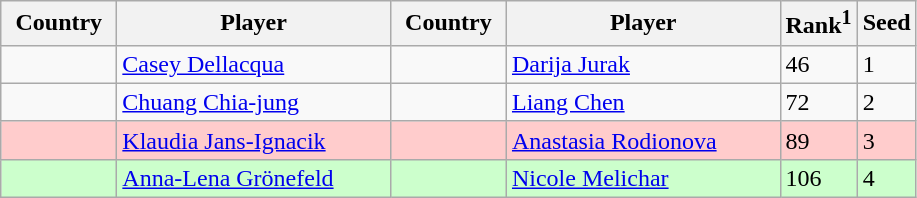<table class="sortable wikitable">
<tr>
<th width="70">Country</th>
<th width="175">Player</th>
<th width="70">Country</th>
<th width="175">Player</th>
<th>Rank<sup>1</sup></th>
<th>Seed</th>
</tr>
<tr>
<td></td>
<td><a href='#'>Casey Dellacqua</a></td>
<td></td>
<td><a href='#'>Darija Jurak</a></td>
<td>46</td>
<td>1</td>
</tr>
<tr>
<td></td>
<td><a href='#'>Chuang Chia-jung</a></td>
<td></td>
<td><a href='#'>Liang Chen</a></td>
<td>72</td>
<td>2</td>
</tr>
<tr style="background:#fcc;">
<td></td>
<td><a href='#'>Klaudia Jans-Ignacik</a></td>
<td></td>
<td><a href='#'>Anastasia Rodionova</a></td>
<td>89</td>
<td>3</td>
</tr>
<tr style="background:#cfc;">
<td></td>
<td><a href='#'>Anna-Lena Grönefeld</a></td>
<td></td>
<td><a href='#'>Nicole Melichar</a></td>
<td>106</td>
<td>4</td>
</tr>
</table>
